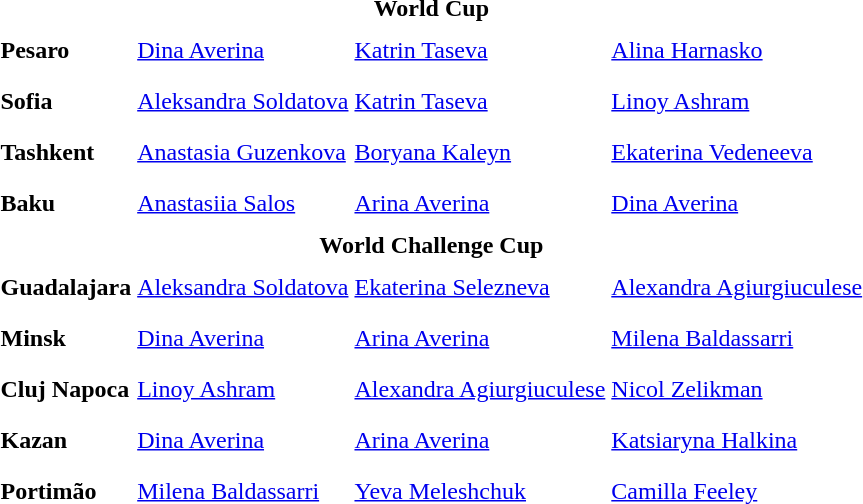<table>
<tr>
<td colspan="4" style="text-align:center;"><strong>World Cup</strong></td>
</tr>
<tr>
<th scope=row style="text-align:left">Pesaro</th>
<td style="height:30px;"> <a href='#'>Dina Averina</a></td>
<td style="height:30px;"> <a href='#'>Katrin Taseva</a></td>
<td style="height:30px;"> <a href='#'>Alina Harnasko</a></td>
</tr>
<tr>
<th scope=row style="text-align:left">Sofia</th>
<td style="height:30px;"> <a href='#'>Aleksandra Soldatova</a></td>
<td style="height:30px;"> <a href='#'>Katrin Taseva</a></td>
<td style="height:30px;"> <a href='#'>Linoy Ashram</a></td>
</tr>
<tr>
<th scope=row style="text-align:left">Tashkent</th>
<td style="height:30px;"> <a href='#'>Anastasia Guzenkova</a></td>
<td style="height:30px;"> <a href='#'>Boryana Kaleyn</a></td>
<td style="height:30px;"> <a href='#'>Ekaterina Vedeneeva</a></td>
</tr>
<tr>
<th scope=row style="text-align:left">Baku</th>
<td style="height:30px;"> <a href='#'>Anastasiia Salos</a></td>
<td style="height:30px;"> <a href='#'>Arina Averina</a></td>
<td style="height:30px;"> <a href='#'>Dina Averina</a></td>
</tr>
<tr>
<td colspan="4" style="text-align:center;"><strong>World Challenge Cup</strong></td>
</tr>
<tr>
<th scope=row style="text-align:left">Guadalajara</th>
<td style="height:30px;"> <a href='#'>Aleksandra Soldatova</a></td>
<td style="height:30px;"> <a href='#'>Ekaterina Selezneva</a></td>
<td style="height:30px;"> <a href='#'>Alexandra Agiurgiuculese</a></td>
</tr>
<tr>
<th scope=row style="text-align:left">Minsk</th>
<td style="height:30px;"> <a href='#'>Dina Averina</a></td>
<td style="height:30px;"> <a href='#'>Arina Averina</a></td>
<td style="height:30px;"> <a href='#'>Milena Baldassarri</a></td>
</tr>
<tr>
<th scope=row style="text-align:left">Cluj Napoca</th>
<td style="height:30px;"> <a href='#'>Linoy Ashram</a></td>
<td style="height:30px;"> <a href='#'>Alexandra Agiurgiuculese</a></td>
<td style="height:30px;"> <a href='#'>Nicol Zelikman</a></td>
</tr>
<tr>
<th scope=row style="text-align:left">Kazan</th>
<td style="height:30px;"> <a href='#'>Dina Averina</a></td>
<td style="height:30px;"> <a href='#'>Arina Averina</a></td>
<td style="height:30px;"> <a href='#'>Katsiaryna Halkina</a></td>
</tr>
<tr>
<th scope=row style="text-align:left">Portimão</th>
<td style="height:30px;"> <a href='#'>Milena Baldassarri</a></td>
<td style="height:30px;"> <a href='#'>Yeva Meleshchuk</a></td>
<td style="height:30px;"> <a href='#'>Camilla Feeley</a></td>
</tr>
<tr>
</tr>
</table>
